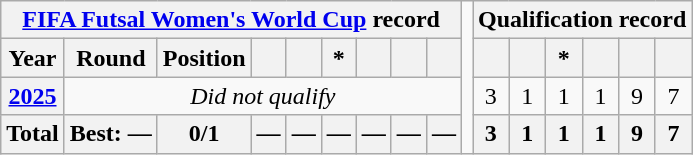<table class="wikitable" style="text-align: center;">
<tr>
<th colspan="9"><a href='#'>FIFA Futsal Women's World Cup</a> record</th>
<td rowspan=13></td>
<th colspan=6>Qualification record</th>
</tr>
<tr>
<th>Year</th>
<th>Round</th>
<th>Position</th>
<th></th>
<th></th>
<th>*</th>
<th></th>
<th></th>
<th></th>
<th></th>
<th></th>
<th>*</th>
<th></th>
<th></th>
<th></th>
</tr>
<tr>
<th> <a href='#'>2025</a></th>
<td colspan="8"><em>Did not qualify</em></td>
<td>3</td>
<td>1</td>
<td>1</td>
<td>1</td>
<td>9</td>
<td>7</td>
</tr>
<tr>
<th>Total</th>
<th>Best: —</th>
<th>0/1</th>
<th>—</th>
<th>—</th>
<th>—</th>
<th>—</th>
<th>—</th>
<th>—</th>
<th>3</th>
<th>1</th>
<th>1</th>
<th>1</th>
<th>9</th>
<th>7</th>
</tr>
</table>
